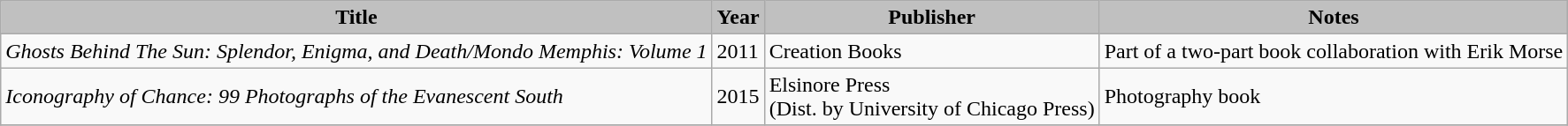<table class="wikitable">
<tr>
<th style="background: silver">Title</th>
<th style="background: silver">Year</th>
<th style="background: silver">Publisher</th>
<th style="background: silver">Notes</th>
</tr>
<tr>
<td><em>Ghosts Behind The Sun: Splendor, Enigma, and Death/Mondo Memphis: Volume 1</em></td>
<td>2011</td>
<td>Creation Books</td>
<td>Part of a two-part book collaboration with Erik Morse</td>
</tr>
<tr>
<td><em>Iconography of Chance: 99 Photographs of the Evanescent South</em></td>
<td>2015</td>
<td><span>Elsinore Press</span><br><span>(Dist. by University of Chicago Press)</span></td>
<td>Photography book</td>
</tr>
<tr>
</tr>
</table>
